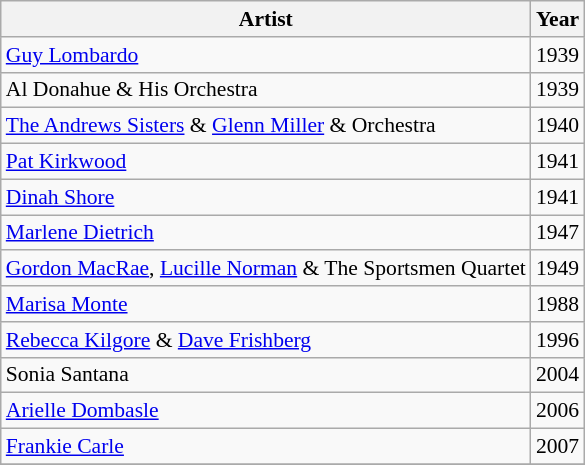<table class="wikitable" style="font-size: 90%;">
<tr>
<th>Artist</th>
<th>Year</th>
</tr>
<tr>
<td><a href='#'>Guy Lombardo</a></td>
<td>1939</td>
</tr>
<tr>
<td>Al Donahue & His Orchestra</td>
<td>1939</td>
</tr>
<tr>
<td><a href='#'>The Andrews Sisters</a> & <a href='#'>Glenn Miller</a> & Orchestra</td>
<td>1940</td>
</tr>
<tr>
<td><a href='#'>Pat Kirkwood</a></td>
<td>1941</td>
</tr>
<tr>
<td><a href='#'>Dinah Shore</a></td>
<td>1941</td>
</tr>
<tr>
<td><a href='#'>Marlene Dietrich</a></td>
<td>1947</td>
</tr>
<tr>
<td><a href='#'>Gordon MacRae</a>, <a href='#'>Lucille Norman</a> & The Sportsmen Quartet</td>
<td>1949</td>
</tr>
<tr>
<td><a href='#'>Marisa Monte</a></td>
<td>1988</td>
</tr>
<tr>
<td><a href='#'>Rebecca Kilgore</a> & <a href='#'>Dave Frishberg</a></td>
<td>1996</td>
</tr>
<tr>
<td>Sonia Santana</td>
<td>2004</td>
</tr>
<tr>
<td><a href='#'>Arielle Dombasle</a></td>
<td>2006</td>
</tr>
<tr>
<td><a href='#'>Frankie Carle</a></td>
<td>2007</td>
</tr>
<tr>
</tr>
</table>
